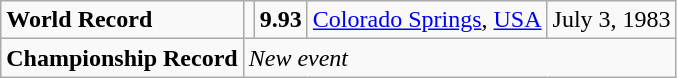<table class="wikitable">
<tr>
<td><strong>World Record</strong></td>
<td></td>
<td><strong>9.93</strong></td>
<td><a href='#'>Colorado Springs</a>, <a href='#'>USA</a></td>
<td>July 3, 1983</td>
</tr>
<tr>
<td><strong>Championship Record</strong></td>
<td colspan="4"><em>New event</em></td>
</tr>
</table>
